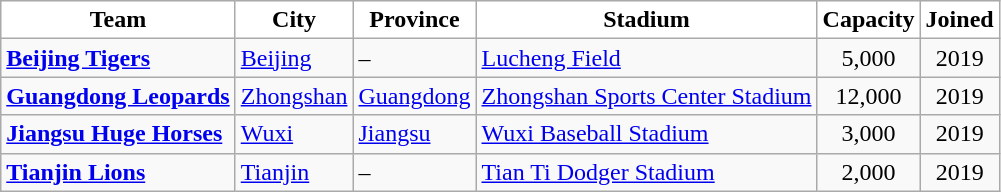<table class="wikitable">
<tr>
<th style="background:#FFFFFF;">Team</th>
<th style="background:#FFFFFF;">City</th>
<th style="background:#FFFFFF;">Province</th>
<th style="background:#FFFFFF;">Stadium</th>
<th style="background:#FFFFFF;">Capacity</th>
<th style="background:#FFFFFF;">Joined</th>
</tr>
<tr>
<td><strong><a href='#'>Beijing Tigers</a></strong></td>
<td><a href='#'>Beijing</a></td>
<td>–</td>
<td><a href='#'>Lucheng Field</a></td>
<td align=center>5,000</td>
<td align=center>2019</td>
</tr>
<tr>
<td><strong><a href='#'>Guangdong Leopards</a></strong></td>
<td><a href='#'>Zhongshan</a></td>
<td><a href='#'>Guangdong</a></td>
<td><a href='#'>Zhongshan Sports Center Stadium</a></td>
<td align=center>12,000</td>
<td align=center>2019</td>
</tr>
<tr>
<td><strong><a href='#'>Jiangsu Huge Horses</a></strong></td>
<td><a href='#'>Wuxi</a></td>
<td><a href='#'>Jiangsu</a></td>
<td><a href='#'>Wuxi Baseball Stadium</a></td>
<td align=center>3,000</td>
<td align=center>2019</td>
</tr>
<tr>
<td><strong><a href='#'>Tianjin Lions</a></strong></td>
<td><a href='#'>Tianjin</a></td>
<td>–</td>
<td><a href='#'>Tian Ti Dodger Stadium</a></td>
<td align=center>2,000</td>
<td align=center>2019</td>
</tr>
</table>
